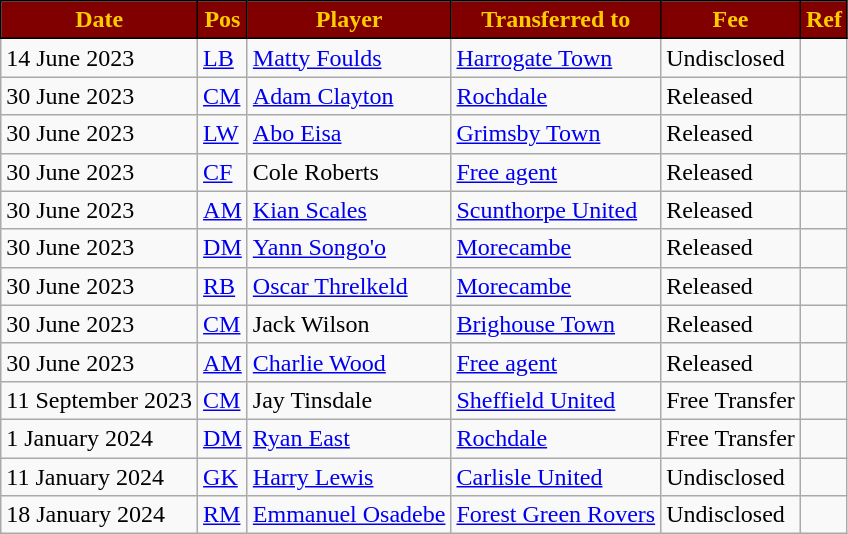<table class="wikitable plainrowheaders sortable">
<tr>
<th style="color:#FFCC00; background:#800000; border:1px solid black">Date</th>
<th style="color:#FFCC00; background:#800000; border:1px solid black">Pos</th>
<th style="color:#FFCC00; background:#800000; border:1px solid black">Player</th>
<th style="color:#FFCC00; background:#800000; border:1px solid black">Transferred to</th>
<th style="color:#FFCC00; background:#800000; border:1px solid black">Fee</th>
<th style="color:#FFCC00; background:#800000; border:1px solid black">Ref</th>
</tr>
<tr>
<td>14 June 2023</td>
<td><a href='#'>LB</a></td>
<td> <a href='#'>Matty Foulds</a></td>
<td> <a href='#'>Harrogate Town</a></td>
<td>Undisclosed</td>
<td></td>
</tr>
<tr>
<td>30 June 2023</td>
<td><a href='#'>CM</a></td>
<td> <a href='#'>Adam Clayton</a></td>
<td> <a href='#'>Rochdale</a></td>
<td>Released</td>
<td></td>
</tr>
<tr>
<td>30 June 2023</td>
<td><a href='#'>LW</a></td>
<td> <a href='#'>Abo Eisa</a></td>
<td> <a href='#'>Grimsby Town</a></td>
<td>Released</td>
<td></td>
</tr>
<tr>
<td>30 June 2023</td>
<td><a href='#'>CF</a></td>
<td> Cole Roberts</td>
<td> <a href='#'>Free agent</a></td>
<td>Released</td>
<td></td>
</tr>
<tr>
<td>30 June 2023</td>
<td><a href='#'>AM</a></td>
<td> <a href='#'>Kian Scales</a></td>
<td> <a href='#'>Scunthorpe United</a></td>
<td>Released</td>
<td></td>
</tr>
<tr>
<td>30 June 2023</td>
<td><a href='#'>DM</a></td>
<td> <a href='#'>Yann Songo'o</a></td>
<td> <a href='#'>Morecambe</a></td>
<td>Released</td>
<td></td>
</tr>
<tr>
<td>30 June 2023</td>
<td><a href='#'>RB</a></td>
<td> <a href='#'>Oscar Threlkeld</a></td>
<td> <a href='#'>Morecambe</a></td>
<td>Released</td>
<td></td>
</tr>
<tr>
<td>30 June 2023</td>
<td><a href='#'>CM</a></td>
<td> Jack Wilson</td>
<td> <a href='#'>Brighouse Town</a></td>
<td>Released</td>
<td></td>
</tr>
<tr>
<td>30 June 2023</td>
<td><a href='#'>AM</a></td>
<td> <a href='#'>Charlie Wood</a></td>
<td> <a href='#'>Free agent</a></td>
<td>Released</td>
<td></td>
</tr>
<tr>
<td>11 September 2023</td>
<td><a href='#'>CM</a></td>
<td> Jay Tinsdale</td>
<td> <a href='#'>Sheffield United</a></td>
<td>Free Transfer</td>
<td></td>
</tr>
<tr>
<td>1 January 2024</td>
<td><a href='#'>DM</a></td>
<td> <a href='#'>Ryan East</a></td>
<td> <a href='#'>Rochdale</a></td>
<td>Free Transfer</td>
<td></td>
</tr>
<tr>
<td>11 January 2024</td>
<td><a href='#'>GK</a></td>
<td> <a href='#'>Harry Lewis</a></td>
<td> <a href='#'>Carlisle United</a></td>
<td>Undisclosed</td>
<td></td>
</tr>
<tr>
<td>18 January 2024</td>
<td><a href='#'>RM</a></td>
<td> <a href='#'>Emmanuel Osadebe</a></td>
<td> <a href='#'>Forest Green Rovers</a></td>
<td>Undisclosed</td>
<td></td>
</tr>
</table>
